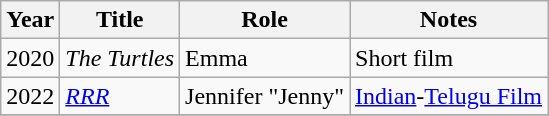<table class="wikitable">
<tr>
<th>Year</th>
<th>Title</th>
<th>Role</th>
<th>Notes</th>
</tr>
<tr>
<td>2020</td>
<td><em>The Turtles</em></td>
<td>Emma</td>
<td>Short film</td>
</tr>
<tr>
<td>2022</td>
<td><em><a href='#'>RRR</a></em></td>
<td>Jennifer "Jenny"</td>
<td><a href='#'>Indian</a>-<a href='#'>Telugu Film</a></td>
</tr>
<tr>
</tr>
</table>
